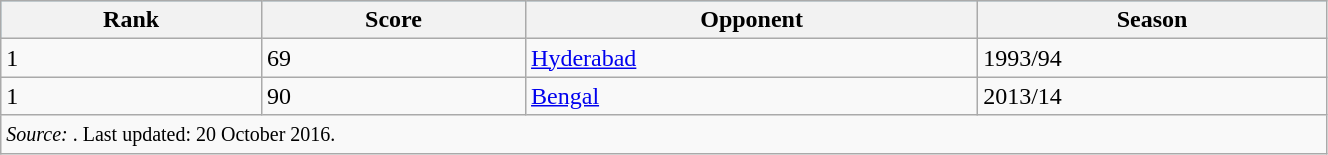<table class="wikitable" width=70%>
<tr bgcolor=#87cef>
<th>Rank</th>
<th>Score</th>
<th>Opponent</th>
<th>Season</th>
</tr>
<tr>
<td>1</td>
<td>69</td>
<td><a href='#'>Hyderabad</a></td>
<td>1993/94</td>
</tr>
<tr>
<td>1</td>
<td>90</td>
<td><a href='#'>Bengal</a></td>
<td>2013/14</td>
</tr>
<tr>
<td colspan=4><small><em>Source: </em>. Last updated: 20 October 2016.</small></td>
</tr>
</table>
